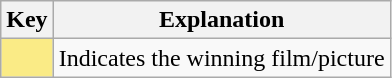<table class="wikitable">
<tr>
<th scope="col" style="width:%;">Key</th>
<th scope="col" style="width:%;">Explanation</th>
</tr>
<tr>
<td style="background:#FAEB86"></td>
<td>Indicates the winning film/picture</td>
</tr>
</table>
